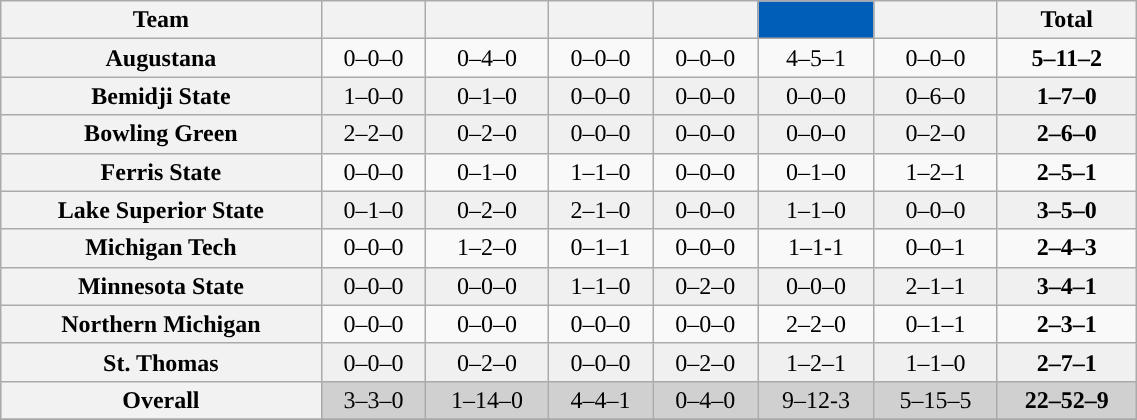<table class="wikitable" style="text-align: center; "width=60%">
<tr>
<th>Team</th>
<th><a href='#'></a></th>
<th><a href='#'></a></th>
<th><a href='#'></a></th>
<th><a href='#'></a></th>
<th style="color:white; background:#005EB8"><a href='#'></a></th>
<th><a href='#'></a></th>
<th>Total</th>
</tr>
<tr>
<th>Augustana</th>
<td>0–0–0</td>
<td>0–4–0</td>
<td>0–0–0</td>
<td>0–0–0</td>
<td>4–5–1</td>
<td>0–0–0</td>
<td><strong>5–11–2</strong></td>
</tr>
<tr bgcolor=f0f0f0>
<th>Bemidji State</th>
<td>1–0–0</td>
<td>0–1–0</td>
<td>0–0–0</td>
<td>0–0–0</td>
<td>0–0–0</td>
<td>0–6–0</td>
<td><strong>1–7–0</strong></td>
</tr>
<tr bgcolor=f0f0f0>
<th>Bowling Green</th>
<td>2–2–0</td>
<td>0–2–0</td>
<td>0–0–0</td>
<td>0–0–0</td>
<td>0–0–0</td>
<td>0–2–0</td>
<td><strong>2–6–0</strong></td>
</tr>
<tr>
<th>Ferris State</th>
<td>0–0–0</td>
<td>0–1–0</td>
<td>1–1–0</td>
<td>0–0–0</td>
<td>0–1–0</td>
<td>1–2–1</td>
<td><strong>2–5–1</strong></td>
</tr>
<tr bgcolor=f0f0f0>
<th>Lake Superior State</th>
<td>0–1–0</td>
<td>0–2–0</td>
<td>2–1–0</td>
<td>0–0–0</td>
<td>1–1–0</td>
<td>0–0–0</td>
<td><strong>3–5–0</strong></td>
</tr>
<tr>
<th>Michigan Tech</th>
<td>0–0–0</td>
<td>1–2–0</td>
<td>0–1–1</td>
<td>0–0–0</td>
<td>1–1-1</td>
<td>0–0–1</td>
<td><strong>2–4–3</strong></td>
</tr>
<tr bgcolor=f0f0f0>
<th>Minnesota State</th>
<td>0–0–0</td>
<td>0–0–0</td>
<td>1–1–0</td>
<td>0–2–0</td>
<td>0–0–0</td>
<td>2–1–1</td>
<td><strong>3–4–1</strong></td>
</tr>
<tr>
<th>Northern Michigan</th>
<td>0–0–0</td>
<td>0–0–0</td>
<td>0–0–0</td>
<td>0–0–0</td>
<td>2–2–0</td>
<td>0–1–1</td>
<td><strong>2–3–1</strong></td>
</tr>
<tr bgcolor=f0f0f0>
<th>St. Thomas</th>
<td>0–0–0</td>
<td>0–2–0</td>
<td>0–0–0</td>
<td>0–2–0</td>
<td>1–2–1</td>
<td>1–1–0</td>
<td><strong>2–7–1</strong></td>
</tr>
<tr bgcolor=d0d0d0>
<th>Overall</th>
<td>3–3–0</td>
<td>1–14–0</td>
<td>4–4–1</td>
<td>0–4–0</td>
<td>9–12-3</td>
<td>5–15–5</td>
<td><strong>22–52–9</strong></td>
</tr>
<tr>
</tr>
</table>
